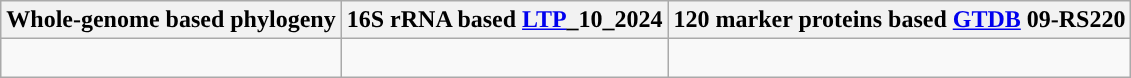<table class="wikitable">
<tr>
<th colspan=1>Whole-genome based phylogeny</th>
<th colspan=1>16S rRNA based <a href='#'>LTP</a>_10_2024</th>
<th colspan=1>120 marker proteins based <a href='#'>GTDB</a> 09-RS220</th>
</tr>
<tr>
<td style="vertical-align:top"><br></td>
<td><br></td>
<td><br></td>
</tr>
</table>
